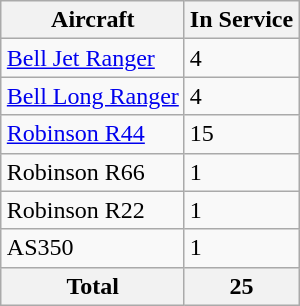<table class="wikitable" style="border-collapse:collapse;margin:1em auto;">
<tr>
<th>Aircraft</th>
<th>In Service</th>
</tr>
<tr>
<td><a href='#'>Bell Jet Ranger</a></td>
<td>4</td>
</tr>
<tr>
<td><a href='#'>Bell Long Ranger</a></td>
<td>4</td>
</tr>
<tr>
<td><a href='#'>Robinson R44</a></td>
<td>15</td>
</tr>
<tr>
<td>Robinson R66</td>
<td>1</td>
</tr>
<tr>
<td>Robinson R22</td>
<td>1</td>
</tr>
<tr>
<td>AS350</td>
<td>1</td>
</tr>
<tr>
<th>Total</th>
<th>25</th>
</tr>
</table>
